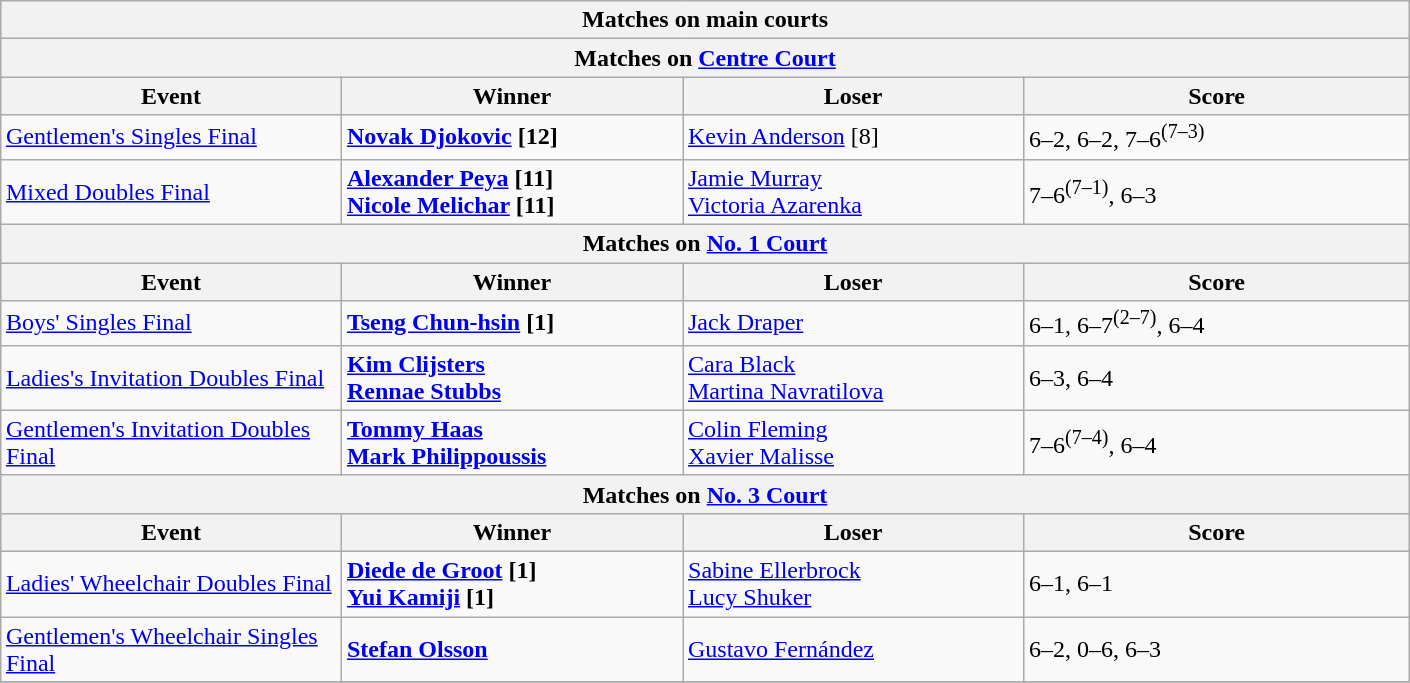<table class="wikitable collapsible uncollapsed" style="margin:auto;">
<tr>
<th colspan="4" style="white-space:nowrap;">Matches on main courts</th>
</tr>
<tr>
<th colspan="4">Matches on <a href='#'>Centre Court</a></th>
</tr>
<tr>
<th width=220>Event</th>
<th width=220>Winner</th>
<th width=220>Loser</th>
<th width=250>Score</th>
</tr>
<tr>
<td><a href='#'>Gentlemen's Singles Final</a></td>
<td> <strong><a href='#'>Novak Djokovic</a> [12]</strong></td>
<td> <a href='#'>Kevin Anderson</a> [8]</td>
<td>6–2, 6–2, 7–6<sup>(7–3)</sup></td>
</tr>
<tr>
<td><a href='#'>Mixed Doubles Final</a></td>
<td> <strong><a href='#'>Alexander Peya</a> [11]</strong><br> <strong><a href='#'>Nicole Melichar</a> [11]</strong></td>
<td> <a href='#'>Jamie Murray</a><br> <a href='#'>Victoria Azarenka</a></td>
<td>7–6<sup>(7–1)</sup>, 6–3</td>
</tr>
<tr>
<th colspan="4">Matches on <a href='#'>No. 1 Court</a></th>
</tr>
<tr>
<th width=220>Event</th>
<th width=220>Winner</th>
<th width=220>Loser</th>
<th width=250>Score</th>
</tr>
<tr>
<td><a href='#'>Boys' Singles Final</a></td>
<td> <strong><a href='#'>Tseng Chun-hsin</a> [1]</strong></td>
<td> <a href='#'>Jack Draper</a></td>
<td>6–1, 6–7<sup>(2–7)</sup>, 6–4</td>
</tr>
<tr>
<td><a href='#'>Ladies's Invitation Doubles Final</a></td>
<td> <strong><a href='#'>Kim Clijsters</a></strong><br> <strong><a href='#'>Rennae Stubbs</a></strong></td>
<td> <a href='#'>Cara Black</a><br> <a href='#'>Martina Navratilova</a></td>
<td>6–3, 6–4</td>
</tr>
<tr>
<td><a href='#'>Gentlemen's Invitation Doubles Final</a></td>
<td> <strong><a href='#'>Tommy Haas</a></strong><br> <strong><a href='#'>Mark Philippoussis</a></strong></td>
<td> <a href='#'>Colin Fleming</a><br> <a href='#'>Xavier Malisse</a></td>
<td>7–6<sup>(7–4)</sup>, 6–4</td>
</tr>
<tr>
<th colspan="4">Matches on <a href='#'>No. 3 Court</a></th>
</tr>
<tr>
<th width=220>Event</th>
<th width=220>Winner</th>
<th width=220>Loser</th>
<th width=250>Score</th>
</tr>
<tr>
<td><a href='#'>Ladies' Wheelchair Doubles Final</a></td>
<td> <strong><a href='#'>Diede de Groot</a> [1]</strong> <br>  <strong><a href='#'>Yui Kamiji</a> [1]</strong></td>
<td> <a href='#'>Sabine Ellerbrock</a> <br>  <a href='#'>Lucy Shuker</a></td>
<td>6–1, 6–1</td>
</tr>
<tr>
<td><a href='#'>Gentlemen's Wheelchair Singles Final</a></td>
<td> <strong><a href='#'>Stefan Olsson</a></strong></td>
<td> <a href='#'>Gustavo Fernández</a></td>
<td>6–2, 0–6, 6–3</td>
</tr>
<tr>
</tr>
</table>
